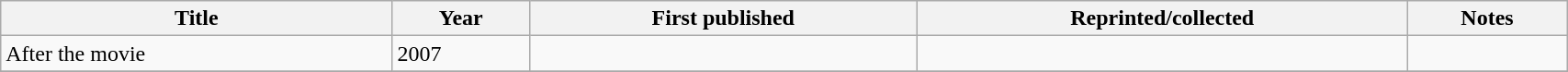<table class='wikitable sortable' width='90%'>
<tr>
<th width=25%>Title</th>
<th>Year</th>
<th>First published</th>
<th>Reprinted/collected</th>
<th>Notes</th>
</tr>
<tr>
<td>After the movie</td>
<td>2007</td>
<td></td>
<td></td>
<td></td>
</tr>
<tr>
</tr>
</table>
